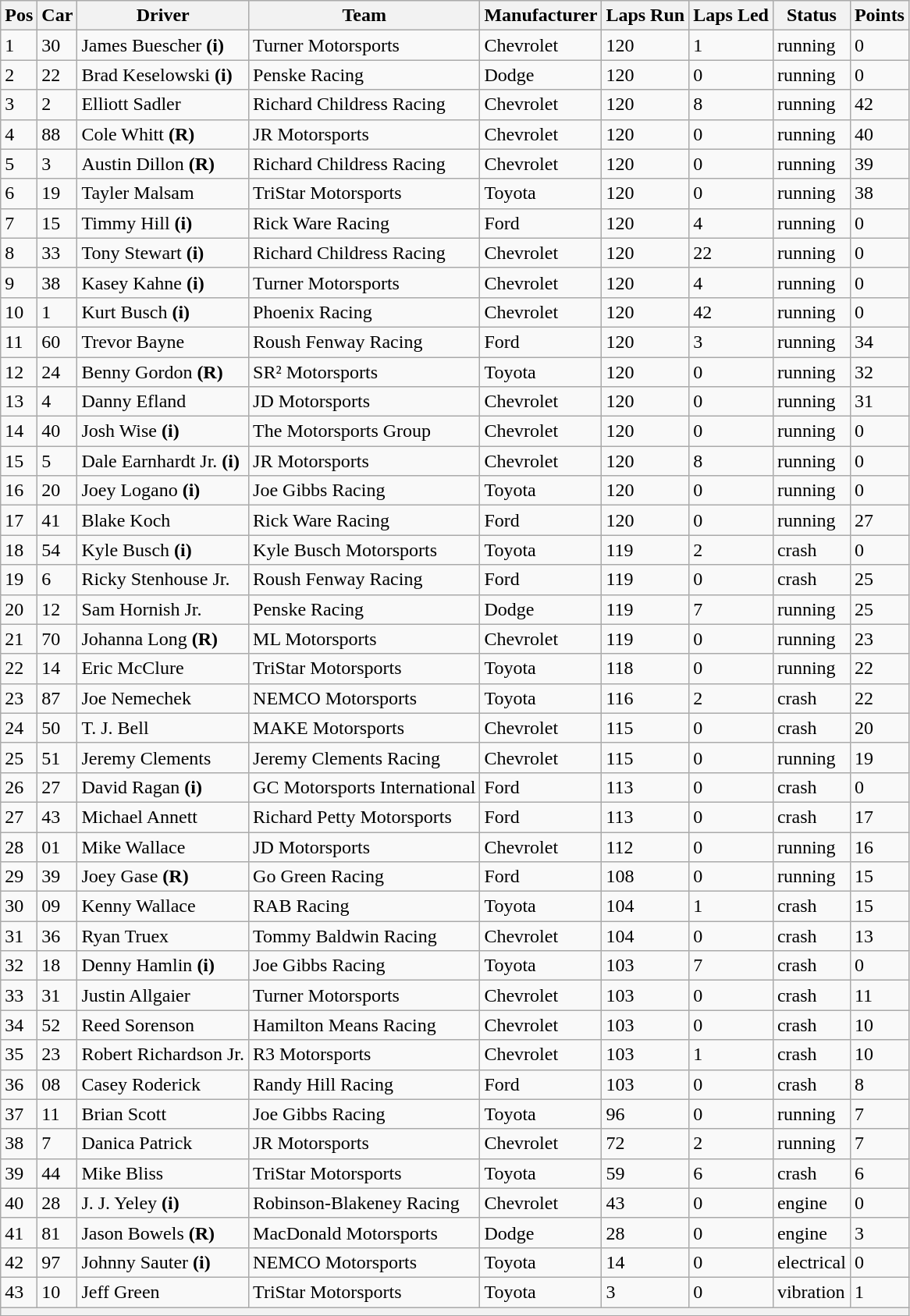<table class="sortable wikitable" border="1">
<tr>
<th>Pos</th>
<th>Car</th>
<th>Driver</th>
<th>Team</th>
<th>Manufacturer</th>
<th>Laps Run</th>
<th>Laps Led</th>
<th>Status</th>
<th>Points</th>
</tr>
<tr>
<td>1</td>
<td>30</td>
<td>James Buescher <strong>(i)</strong></td>
<td>Turner Motorsports</td>
<td>Chevrolet</td>
<td>120</td>
<td>1</td>
<td>running</td>
<td>0</td>
</tr>
<tr>
<td>2</td>
<td>22</td>
<td>Brad Keselowski <strong>(i)</strong></td>
<td>Penske Racing</td>
<td>Dodge</td>
<td>120</td>
<td>0</td>
<td>running</td>
<td>0</td>
</tr>
<tr>
<td>3</td>
<td>2</td>
<td>Elliott Sadler</td>
<td>Richard Childress Racing</td>
<td>Chevrolet</td>
<td>120</td>
<td>8</td>
<td>running</td>
<td>42</td>
</tr>
<tr>
<td>4</td>
<td>88</td>
<td>Cole Whitt <strong>(R)</strong></td>
<td>JR Motorsports</td>
<td>Chevrolet</td>
<td>120</td>
<td>0</td>
<td>running</td>
<td>40</td>
</tr>
<tr>
<td>5</td>
<td>3</td>
<td>Austin Dillon <strong>(R)</strong></td>
<td>Richard Childress Racing</td>
<td>Chevrolet</td>
<td>120</td>
<td>0</td>
<td>running</td>
<td>39</td>
</tr>
<tr>
<td>6</td>
<td>19</td>
<td>Tayler Malsam</td>
<td>TriStar Motorsports</td>
<td>Toyota</td>
<td>120</td>
<td>0</td>
<td>running</td>
<td>38</td>
</tr>
<tr>
<td>7</td>
<td>15</td>
<td>Timmy Hill <strong>(i)</strong></td>
<td>Rick Ware Racing</td>
<td>Ford</td>
<td>120</td>
<td>4</td>
<td>running</td>
<td>0</td>
</tr>
<tr>
<td>8</td>
<td>33</td>
<td>Tony Stewart <strong>(i)</strong></td>
<td>Richard Childress Racing</td>
<td>Chevrolet</td>
<td>120</td>
<td>22</td>
<td>running</td>
<td>0</td>
</tr>
<tr>
<td>9</td>
<td>38</td>
<td>Kasey Kahne <strong>(i)</strong></td>
<td>Turner Motorsports</td>
<td>Chevrolet</td>
<td>120</td>
<td>4</td>
<td>running</td>
<td>0</td>
</tr>
<tr>
<td>10</td>
<td>1</td>
<td>Kurt Busch <strong>(i)</strong></td>
<td>Phoenix Racing</td>
<td>Chevrolet</td>
<td>120</td>
<td>42</td>
<td>running</td>
<td>0</td>
</tr>
<tr>
<td>11</td>
<td>60</td>
<td>Trevor Bayne</td>
<td>Roush Fenway Racing</td>
<td>Ford</td>
<td>120</td>
<td>3</td>
<td>running</td>
<td>34</td>
</tr>
<tr>
<td>12</td>
<td>24</td>
<td>Benny Gordon <strong>(R)</strong></td>
<td>SR² Motorsports</td>
<td>Toyota</td>
<td>120</td>
<td>0</td>
<td>running</td>
<td>32</td>
</tr>
<tr>
<td>13</td>
<td>4</td>
<td>Danny Efland</td>
<td>JD Motorsports</td>
<td>Chevrolet</td>
<td>120</td>
<td>0</td>
<td>running</td>
<td>31</td>
</tr>
<tr>
<td>14</td>
<td>40</td>
<td>Josh Wise <strong>(i)</strong></td>
<td>The Motorsports Group</td>
<td>Chevrolet</td>
<td>120</td>
<td>0</td>
<td>running</td>
<td>0</td>
</tr>
<tr>
<td>15</td>
<td>5</td>
<td>Dale Earnhardt Jr. <strong>(i)</strong></td>
<td>JR Motorsports</td>
<td>Chevrolet</td>
<td>120</td>
<td>8</td>
<td>running</td>
<td>0</td>
</tr>
<tr>
<td>16</td>
<td>20</td>
<td>Joey Logano <strong>(i)</strong></td>
<td>Joe Gibbs Racing</td>
<td>Toyota</td>
<td>120</td>
<td>0</td>
<td>running</td>
<td>0</td>
</tr>
<tr>
<td>17</td>
<td>41</td>
<td>Blake Koch</td>
<td>Rick Ware Racing</td>
<td>Ford</td>
<td>120</td>
<td>0</td>
<td>running</td>
<td>27</td>
</tr>
<tr>
<td>18</td>
<td>54</td>
<td>Kyle Busch <strong>(i)</strong></td>
<td>Kyle Busch Motorsports</td>
<td>Toyota</td>
<td>119</td>
<td>2</td>
<td>crash</td>
<td>0</td>
</tr>
<tr>
<td>19</td>
<td>6</td>
<td>Ricky Stenhouse Jr.</td>
<td>Roush Fenway Racing</td>
<td>Ford</td>
<td>119</td>
<td>0</td>
<td>crash</td>
<td>25</td>
</tr>
<tr>
<td>20</td>
<td>12</td>
<td>Sam Hornish Jr.</td>
<td>Penske Racing</td>
<td>Dodge</td>
<td>119</td>
<td>7</td>
<td>running</td>
<td>25</td>
</tr>
<tr>
<td>21</td>
<td>70</td>
<td>Johanna Long <strong>(R)</strong></td>
<td>ML Motorsports</td>
<td>Chevrolet</td>
<td>119</td>
<td>0</td>
<td>running</td>
<td>23</td>
</tr>
<tr>
<td>22</td>
<td>14</td>
<td>Eric McClure</td>
<td>TriStar Motorsports</td>
<td>Toyota</td>
<td>118</td>
<td>0</td>
<td>running</td>
<td>22</td>
</tr>
<tr>
<td>23</td>
<td>87</td>
<td>Joe Nemechek</td>
<td>NEMCO Motorsports</td>
<td>Toyota</td>
<td>116</td>
<td>2</td>
<td>crash</td>
<td>22</td>
</tr>
<tr>
<td>24</td>
<td>50</td>
<td>T. J. Bell</td>
<td>MAKE Motorsports</td>
<td>Chevrolet</td>
<td>115</td>
<td>0</td>
<td>crash</td>
<td>20</td>
</tr>
<tr>
<td>25</td>
<td>51</td>
<td>Jeremy Clements</td>
<td>Jeremy Clements Racing</td>
<td>Chevrolet</td>
<td>115</td>
<td>0</td>
<td>running</td>
<td>19</td>
</tr>
<tr>
<td>26</td>
<td>27</td>
<td>David Ragan <strong>(i)</strong></td>
<td>GC Motorsports International</td>
<td>Ford</td>
<td>113</td>
<td>0</td>
<td>crash</td>
<td>0</td>
</tr>
<tr>
<td>27</td>
<td>43</td>
<td>Michael Annett</td>
<td>Richard Petty Motorsports</td>
<td>Ford</td>
<td>113</td>
<td>0</td>
<td>crash</td>
<td>17</td>
</tr>
<tr>
<td>28</td>
<td>01</td>
<td>Mike Wallace</td>
<td>JD Motorsports</td>
<td>Chevrolet</td>
<td>112</td>
<td>0</td>
<td>running</td>
<td>16</td>
</tr>
<tr>
<td>29</td>
<td>39</td>
<td>Joey Gase <strong>(R)</strong></td>
<td>Go Green Racing</td>
<td>Ford</td>
<td>108</td>
<td>0</td>
<td>running</td>
<td>15</td>
</tr>
<tr>
<td>30</td>
<td>09</td>
<td>Kenny Wallace</td>
<td>RAB Racing</td>
<td>Toyota</td>
<td>104</td>
<td>1</td>
<td>crash</td>
<td>15</td>
</tr>
<tr>
<td>31</td>
<td>36</td>
<td>Ryan Truex</td>
<td>Tommy Baldwin Racing</td>
<td>Chevrolet</td>
<td>104</td>
<td>0</td>
<td>crash</td>
<td>13</td>
</tr>
<tr>
<td>32</td>
<td>18</td>
<td>Denny Hamlin <strong>(i)</strong></td>
<td>Joe Gibbs Racing</td>
<td>Toyota</td>
<td>103</td>
<td>7</td>
<td>crash</td>
<td>0</td>
</tr>
<tr>
<td>33</td>
<td>31</td>
<td>Justin Allgaier</td>
<td>Turner Motorsports</td>
<td>Chevrolet</td>
<td>103</td>
<td>0</td>
<td>crash</td>
<td>11</td>
</tr>
<tr>
<td>34</td>
<td>52</td>
<td>Reed Sorenson</td>
<td>Hamilton Means Racing</td>
<td>Chevrolet</td>
<td>103</td>
<td>0</td>
<td>crash</td>
<td>10</td>
</tr>
<tr>
<td>35</td>
<td>23</td>
<td>Robert Richardson Jr.</td>
<td>R3 Motorsports</td>
<td>Chevrolet</td>
<td>103</td>
<td>1</td>
<td>crash</td>
<td>10</td>
</tr>
<tr>
<td>36</td>
<td>08</td>
<td>Casey Roderick</td>
<td>Randy Hill Racing</td>
<td>Ford</td>
<td>103</td>
<td>0</td>
<td>crash</td>
<td>8</td>
</tr>
<tr>
<td>37</td>
<td>11</td>
<td>Brian Scott</td>
<td>Joe Gibbs Racing</td>
<td>Toyota</td>
<td>96</td>
<td>0</td>
<td>running</td>
<td>7</td>
</tr>
<tr>
<td>38</td>
<td>7</td>
<td>Danica Patrick</td>
<td>JR Motorsports</td>
<td>Chevrolet</td>
<td>72</td>
<td>2</td>
<td>running</td>
<td>7</td>
</tr>
<tr>
<td>39</td>
<td>44</td>
<td>Mike Bliss</td>
<td>TriStar Motorsports</td>
<td>Toyota</td>
<td>59</td>
<td>6</td>
<td>crash</td>
<td>6</td>
</tr>
<tr>
<td>40</td>
<td>28</td>
<td>J. J. Yeley <strong>(i)</strong></td>
<td>Robinson-Blakeney Racing</td>
<td>Chevrolet</td>
<td>43</td>
<td>0</td>
<td>engine</td>
<td>0</td>
</tr>
<tr>
<td>41</td>
<td>81</td>
<td>Jason Bowels <strong>(R)</strong></td>
<td>MacDonald Motorsports</td>
<td>Dodge</td>
<td>28</td>
<td>0</td>
<td>engine</td>
<td>3</td>
</tr>
<tr>
<td>42</td>
<td>97</td>
<td>Johnny Sauter <strong>(i)</strong></td>
<td>NEMCO Motorsports</td>
<td>Toyota</td>
<td>14</td>
<td>0</td>
<td>electrical</td>
<td>0</td>
</tr>
<tr>
<td>43</td>
<td>10</td>
<td>Jeff Green</td>
<td>TriStar Motorsports</td>
<td>Toyota</td>
<td>3</td>
<td>0</td>
<td>vibration</td>
<td>1</td>
</tr>
<tr>
<th colspan="9"></th>
</tr>
</table>
